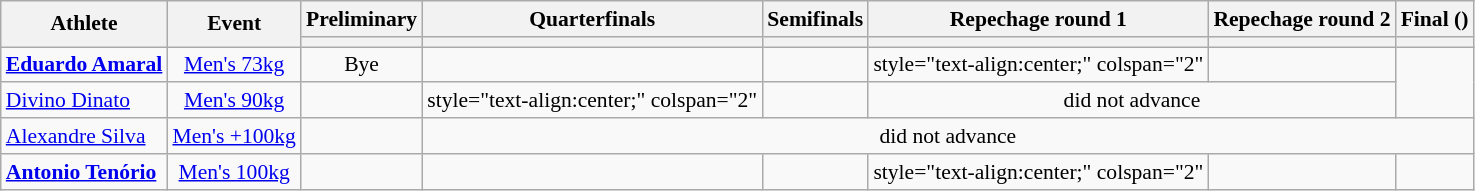<table class=wikitable style="font-size:90%">
<tr>
<th rowspan="2">Athlete</th>
<th rowspan="2">Event</th>
<th>Preliminary</th>
<th>Quarterfinals</th>
<th>Semifinals</th>
<th>Repechage round 1</th>
<th>Repechage round 2</th>
<th>Final ()</th>
</tr>
<tr>
<th></th>
<th></th>
<th></th>
<th></th>
<th></th>
<th></th>
</tr>
<tr>
<td><strong><a href='#'>Eduardo Amaral</a></strong></td>
<td style="text-align:center;"><a href='#'>Men's 73kg</a></td>
<td style="text-align:center;">Bye</td>
<td style="text-align:center;"> </td>
<td style="text-align:center;"> </td>
<td>style="text-align:center;" colspan="2" </td>
<td style="text-align:center;">  </td>
</tr>
<tr>
<td><a href='#'>Divino Dinato</a></td>
<td style="text-align:center;"><a href='#'>Men's 90kg</a></td>
<td style="text-align:center;"> </td>
<td>style="text-align:center;" colspan="2" </td>
<td style="text-align:center;"> </td>
<td style="text-align:center;" colspan="2">did not advance</td>
</tr>
<tr>
<td><a href='#'>Alexandre Silva</a></td>
<td style="text-align:center;"><a href='#'>Men's +100kg</a></td>
<td style="text-align:center;"> </td>
<td style="text-align:center;" colspan="5">did not advance</td>
</tr>
<tr>
<td><strong><a href='#'>Antonio Tenório</a></strong></td>
<td style="text-align:center;"><a href='#'>Men's 100kg</a></td>
<td style="text-align:center;"> </td>
<td style="text-align:center;"> </td>
<td style="text-align:center;"> </td>
<td>style="text-align:center;" colspan="2" </td>
<td style="text-align:center;">  </td>
</tr>
</table>
